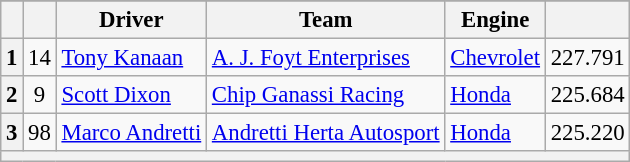<table class="wikitable" style="font-size:95%;">
<tr>
</tr>
<tr>
<th></th>
<th></th>
<th>Driver</th>
<th>Team</th>
<th>Engine</th>
<th></th>
</tr>
<tr>
<th>1</th>
<td style="text-align:center;">14</td>
<td align="left"> <a href='#'>Tony Kanaan</a></td>
<td><a href='#'>A. J. Foyt Enterprises</a></td>
<td><a href='#'>Chevrolet</a></td>
<td>227.791</td>
</tr>
<tr>
<th>2</th>
<td style="text-align:center;">9</td>
<td align="left"> <a href='#'>Scott Dixon</a></td>
<td><a href='#'>Chip Ganassi Racing</a></td>
<td><a href='#'>Honda</a></td>
<td>225.684</td>
</tr>
<tr>
<th>3</th>
<td style="text-align:center;">98</td>
<td align="left"> <a href='#'>Marco Andretti</a></td>
<td><a href='#'>Andretti Herta Autosport</a></td>
<td><a href='#'>Honda</a></td>
<td>225.220</td>
</tr>
<tr>
<th colspan=6></th>
</tr>
</table>
